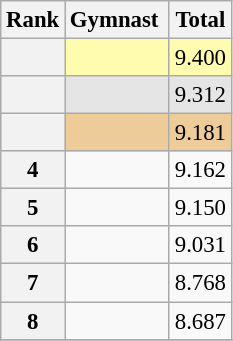<table class="wikitable sortable" style="text-align:center; font-size:95%">
<tr>
<th scope=col>Rank</th>
<th scope=col>Gymnast </th>
<th scope=col>Total</th>
</tr>
<tr bgcolor=fffcaf>
<th scope=row style="text-align:center"></th>
<td align=left> </td>
<td>9.400</td>
</tr>
<tr bgcolor=e5e5e5>
<th scope=row style="text-align:center"></th>
<td align=left> </td>
<td>9.312</td>
</tr>
<tr bgcolor=eecc99>
<th scope=row style="text-align:center"></th>
<td align=left> </td>
<td>9.181</td>
</tr>
<tr>
<th scope=row style="text-align:center">4</th>
<td align=left> </td>
<td>9.162</td>
</tr>
<tr>
<th scope=row style="text-align:center">5</th>
<td align=left> </td>
<td>9.150</td>
</tr>
<tr>
<th scope=row style="text-align:center">6</th>
<td align=left> </td>
<td>9.031</td>
</tr>
<tr>
<th scope=row style="text-align:center">7</th>
<td align=left> </td>
<td>8.768</td>
</tr>
<tr>
<th scope=row style="text-align:center">8</th>
<td align=left> </td>
<td>8.687</td>
</tr>
<tr>
</tr>
</table>
